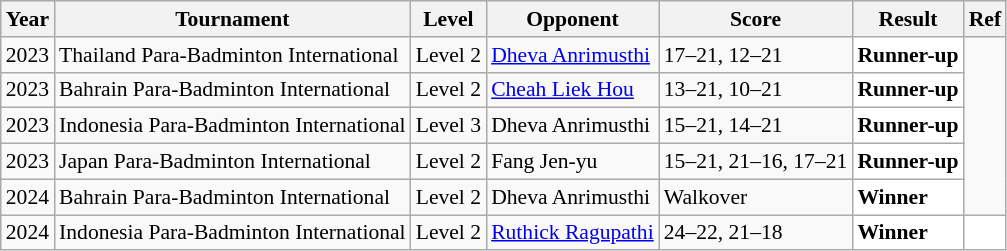<table class="sortable wikitable" style="font-size: 90%;">
<tr>
<th>Year</th>
<th>Tournament</th>
<th>Level</th>
<th>Opponent</th>
<th>Score</th>
<th>Result</th>
<th>Ref</th>
</tr>
<tr>
<td align="center">2023</td>
<td align="left">Thailand Para-Badminton International</td>
<td align="left">Level 2</td>
<td align="left"> <a href='#'>Dheva Anrimusthi</a></td>
<td align="left">17–21, 12–21</td>
<td style="text-align:left; background:white"> <strong>Runner-up</strong></td>
</tr>
<tr>
<td align="center">2023</td>
<td align="left">Bahrain Para-Badminton International</td>
<td align="left">Level 2</td>
<td align="left"> <a href='#'>Cheah Liek Hou</a></td>
<td align="left">13–21, 10–21</td>
<td style="text-align:left; background:white"> <strong>Runner-up</strong></td>
</tr>
<tr>
<td align="center">2023</td>
<td align="left">Indonesia Para-Badminton International</td>
<td align="left">Level 3</td>
<td align="left"> Dheva Anrimusthi</td>
<td align="left">15–21, 14–21</td>
<td style="text-align:left; background:white"> <strong>Runner-up</strong></td>
</tr>
<tr>
<td align="center">2023</td>
<td align="left">Japan Para-Badminton International</td>
<td>Level 2</td>
<td align="left">  Fang Jen-yu</td>
<td align="left">15–21, 21–16, 17–21</td>
<td style="text-align:left; background:white"> <strong>Runner-up</strong></td>
</tr>
<tr>
<td align="center">2024</td>
<td align="left">Bahrain Para-Badminton International</td>
<td align="left">Level 2</td>
<td align="left"> Dheva Anrimusthi</td>
<td align="left">Walkover</td>
<td style="text-align:left; background:white"> <strong>Winner</strong></td>
</tr>
<tr>
<td align="center">2024</td>
<td align="left">Indonesia Para-Badminton International</td>
<td align="left">Level 2</td>
<td align="left"> <a href='#'>Ruthick Ragupathi</a></td>
<td align="left">24–22, 21–18</td>
<td style="text-align:left; background:white"> <strong>Winner</strong></td>
<td style="text-align:center; background:white"></td>
</tr>
</table>
